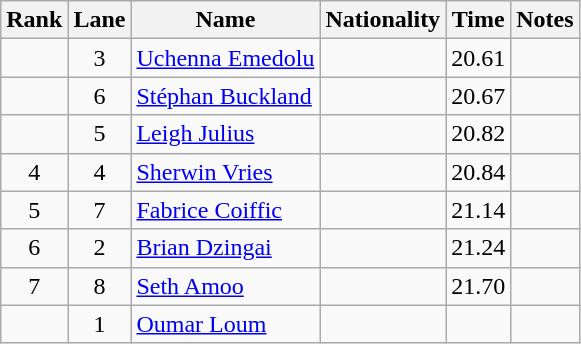<table class="wikitable sortable" style="text-align:center">
<tr>
<th>Rank</th>
<th>Lane</th>
<th>Name</th>
<th>Nationality</th>
<th>Time</th>
<th>Notes</th>
</tr>
<tr>
<td></td>
<td>3</td>
<td align=left><a href='#'>Uchenna Emedolu</a></td>
<td align=left></td>
<td>20.61</td>
<td></td>
</tr>
<tr>
<td></td>
<td>6</td>
<td align=left><a href='#'>Stéphan Buckland</a></td>
<td align=left></td>
<td>20.67</td>
<td></td>
</tr>
<tr>
<td></td>
<td>5</td>
<td align=left><a href='#'>Leigh Julius</a></td>
<td align=left></td>
<td>20.82</td>
<td></td>
</tr>
<tr>
<td>4</td>
<td>4</td>
<td align=left><a href='#'>Sherwin Vries</a></td>
<td align=left></td>
<td>20.84</td>
<td></td>
</tr>
<tr>
<td>5</td>
<td>7</td>
<td align=left><a href='#'>Fabrice Coiffic</a></td>
<td align=left></td>
<td>21.14</td>
<td></td>
</tr>
<tr>
<td>6</td>
<td>2</td>
<td align=left><a href='#'>Brian Dzingai</a></td>
<td align=left></td>
<td>21.24</td>
<td></td>
</tr>
<tr>
<td>7</td>
<td>8</td>
<td align=left><a href='#'>Seth Amoo</a></td>
<td align=left></td>
<td>21.70</td>
<td></td>
</tr>
<tr>
<td></td>
<td>1</td>
<td align=left><a href='#'>Oumar Loum</a></td>
<td align=left></td>
<td></td>
<td></td>
</tr>
</table>
